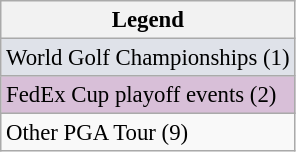<table class="wikitable" style="font-size:95%;">
<tr>
<th>Legend</th>
</tr>
<tr style="background:#dfe2e9;">
<td>World Golf Championships (1)</td>
</tr>
<tr style="background:#D8BFD8;">
<td>FedEx Cup playoff events (2)</td>
</tr>
<tr>
<td>Other PGA Tour (9)</td>
</tr>
</table>
